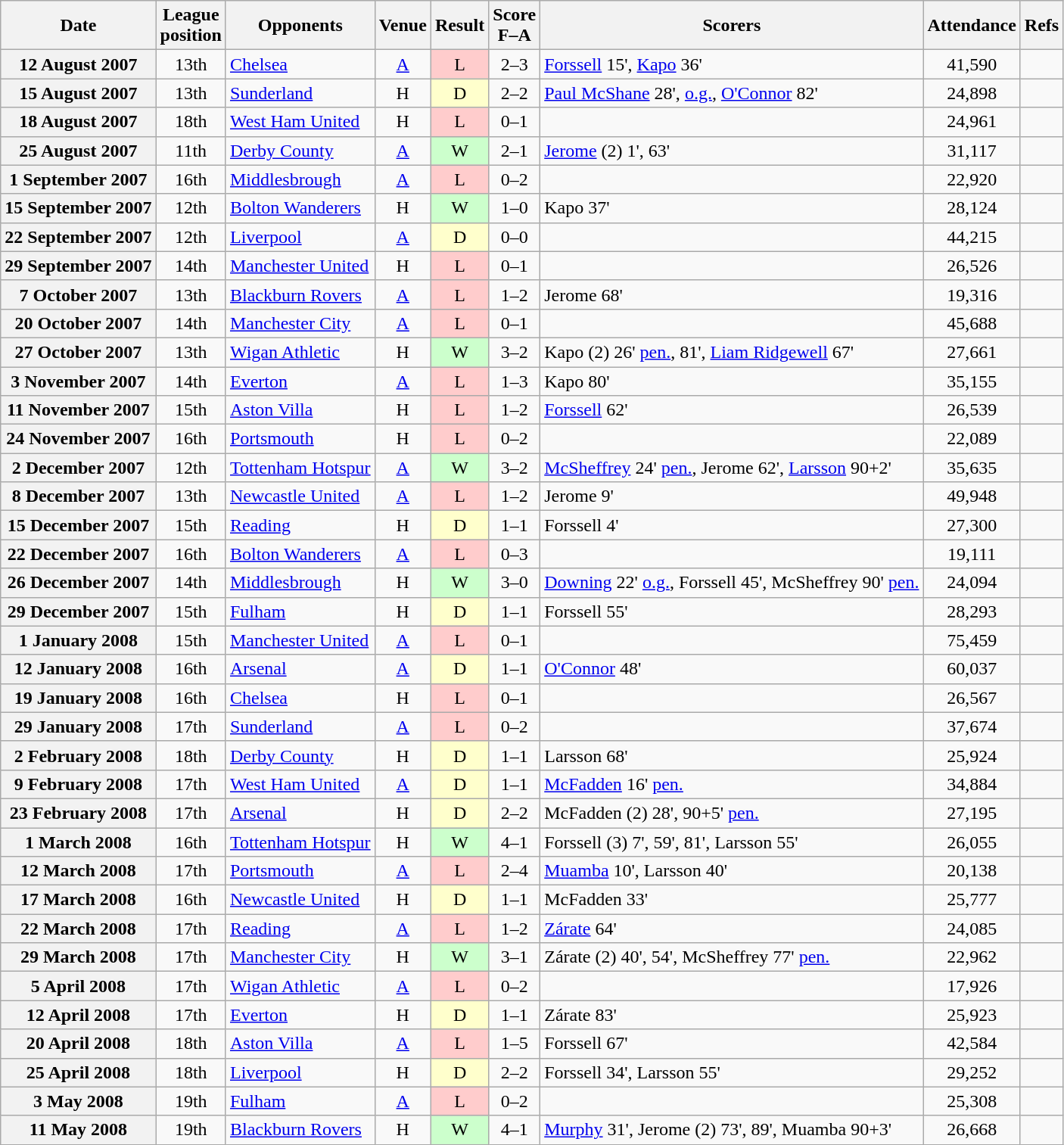<table class="wikitable plainrowheaders" style="text-align:center">
<tr>
<th scope="col">Date</th>
<th scope="col">League<br>position</th>
<th scope="col">Opponents</th>
<th scope="col">Venue</th>
<th scope="col">Result</th>
<th scope="col">Score<br>F–A</th>
<th scope="col">Scorers</th>
<th scope="col">Attendance</th>
<th scope="col">Refs</th>
</tr>
<tr>
<th scope="row">12 August 2007</th>
<td>13th</td>
<td align="left"><a href='#'>Chelsea</a></td>
<td><a href='#'>A</a></td>
<td style="background:#fcc">L</td>
<td>2–3</td>
<td align="left"><a href='#'>Forssell</a> 15', <a href='#'>Kapo</a> 36'</td>
<td>41,590</td>
<td></td>
</tr>
<tr>
<th scope="row">15 August 2007</th>
<td>13th</td>
<td align="left"><a href='#'>Sunderland</a></td>
<td>H</td>
<td style="background:#ffc">D</td>
<td>2–2</td>
<td align="left"><a href='#'>Paul McShane</a> 28', <a href='#'>o.g.</a>, <a href='#'>O'Connor</a> 82'</td>
<td>24,898</td>
<td></td>
</tr>
<tr>
<th scope="row">18 August 2007</th>
<td>18th</td>
<td align="left"><a href='#'>West Ham United</a></td>
<td>H</td>
<td style="background:#fcc">L</td>
<td>0–1</td>
<td></td>
<td>24,961</td>
<td></td>
</tr>
<tr>
<th scope="row">25 August 2007</th>
<td>11th</td>
<td align="left"><a href='#'>Derby County</a></td>
<td><a href='#'>A</a></td>
<td style="background:#cfc">W</td>
<td>2–1</td>
<td align="left"><a href='#'>Jerome</a> (2) 1', 63'</td>
<td>31,117</td>
<td></td>
</tr>
<tr>
<th scope="row">1 September 2007</th>
<td>16th</td>
<td align="left"><a href='#'>Middlesbrough</a></td>
<td><a href='#'>A</a></td>
<td style="background:#fcc">L</td>
<td>0–2</td>
<td></td>
<td>22,920</td>
<td></td>
</tr>
<tr>
<th scope="row">15 September 2007</th>
<td>12th</td>
<td align="left"><a href='#'>Bolton Wanderers</a></td>
<td>H</td>
<td style="background:#cfc">W</td>
<td>1–0</td>
<td align="left">Kapo 37'</td>
<td>28,124</td>
<td></td>
</tr>
<tr>
<th scope="row">22 September 2007</th>
<td>12th</td>
<td align="left"><a href='#'>Liverpool</a></td>
<td><a href='#'>A</a></td>
<td style="background:#ffc">D</td>
<td>0–0</td>
<td></td>
<td>44,215</td>
<td></td>
</tr>
<tr>
<th scope="row">29 September 2007</th>
<td>14th</td>
<td align="left"><a href='#'>Manchester United</a></td>
<td>H</td>
<td style="background:#fcc">L</td>
<td>0–1</td>
<td></td>
<td>26,526</td>
<td></td>
</tr>
<tr>
<th scope="row">7 October 2007</th>
<td>13th</td>
<td align="left"><a href='#'>Blackburn Rovers</a></td>
<td><a href='#'>A</a></td>
<td style="background:#fcc">L</td>
<td>1–2</td>
<td align="left">Jerome 68'</td>
<td>19,316</td>
<td></td>
</tr>
<tr>
<th scope="row">20 October 2007</th>
<td>14th</td>
<td align="left"><a href='#'>Manchester City</a></td>
<td><a href='#'>A</a></td>
<td style="background:#fcc">L</td>
<td>0–1</td>
<td></td>
<td>45,688</td>
<td></td>
</tr>
<tr>
<th scope="row">27 October 2007</th>
<td>13th</td>
<td align="left"><a href='#'>Wigan Athletic</a></td>
<td>H</td>
<td style="background:#cfc">W</td>
<td>3–2</td>
<td align="left">Kapo (2) 26' <a href='#'>pen.</a>, 81', <a href='#'>Liam Ridgewell</a> 67'</td>
<td>27,661</td>
<td></td>
</tr>
<tr>
<th scope="row">3 November 2007</th>
<td>14th</td>
<td align="left"><a href='#'>Everton</a></td>
<td><a href='#'>A</a></td>
<td style="background:#fcc">L</td>
<td>1–3</td>
<td align="left">Kapo 80'</td>
<td>35,155</td>
<td></td>
</tr>
<tr>
<th scope="row">11 November 2007</th>
<td>15th</td>
<td align="left"><a href='#'>Aston Villa</a></td>
<td>H</td>
<td style="background:#fcc">L</td>
<td>1–2</td>
<td align="left"><a href='#'>Forssell</a> 62'</td>
<td>26,539</td>
<td></td>
</tr>
<tr>
<th scope="row">24 November 2007</th>
<td>16th</td>
<td align="left"><a href='#'>Portsmouth</a></td>
<td>H</td>
<td style="background:#fcc">L</td>
<td>0–2</td>
<td></td>
<td>22,089</td>
<td></td>
</tr>
<tr>
<th scope="row">2 December 2007</th>
<td>12th</td>
<td align="left"><a href='#'>Tottenham Hotspur</a></td>
<td><a href='#'>A</a></td>
<td style="background:#cfc">W</td>
<td>3–2</td>
<td align="left"><a href='#'>McSheffrey</a> 24' <a href='#'>pen.</a>, Jerome 62', <a href='#'>Larsson</a> 90+2'</td>
<td>35,635</td>
<td></td>
</tr>
<tr>
<th scope="row">8 December 2007</th>
<td>13th</td>
<td align="left"><a href='#'>Newcastle United</a></td>
<td><a href='#'>A</a></td>
<td style="background:#fcc">L</td>
<td>1–2</td>
<td align="left">Jerome 9'</td>
<td>49,948</td>
<td></td>
</tr>
<tr>
<th scope="row">15 December 2007</th>
<td>15th</td>
<td align="left"><a href='#'>Reading</a></td>
<td>H</td>
<td style="background:#ffc">D</td>
<td>1–1</td>
<td align="left">Forssell 4'</td>
<td>27,300</td>
<td></td>
</tr>
<tr>
<th scope="row">22 December 2007</th>
<td>16th</td>
<td align="left"><a href='#'>Bolton Wanderers</a></td>
<td><a href='#'>A</a></td>
<td style="background:#fcc">L</td>
<td>0–3</td>
<td></td>
<td>19,111</td>
<td></td>
</tr>
<tr>
<th scope="row">26 December 2007</th>
<td>14th</td>
<td align="left"><a href='#'>Middlesbrough</a></td>
<td>H</td>
<td style="background:#cfc">W</td>
<td>3–0</td>
<td align="left"><a href='#'>Downing</a> 22' <a href='#'>o.g.</a>, Forssell 45', McSheffrey 90' <a href='#'>pen.</a></td>
<td>24,094</td>
<td></td>
</tr>
<tr>
<th scope="row">29 December 2007</th>
<td>15th</td>
<td align="left"><a href='#'>Fulham</a></td>
<td>H</td>
<td style="background:#ffc">D</td>
<td>1–1</td>
<td align="left">Forssell 55'</td>
<td>28,293</td>
<td></td>
</tr>
<tr>
<th scope="row">1 January 2008</th>
<td>15th</td>
<td align="left"><a href='#'>Manchester United</a></td>
<td><a href='#'>A</a></td>
<td style="background:#fcc">L</td>
<td>0–1</td>
<td></td>
<td>75,459</td>
<td></td>
</tr>
<tr>
<th scope="row">12 January 2008</th>
<td>16th</td>
<td align="left"><a href='#'>Arsenal</a></td>
<td><a href='#'>A</a></td>
<td style="background:#ffc">D</td>
<td>1–1</td>
<td align="left"><a href='#'>O'Connor</a> 48'</td>
<td>60,037</td>
<td></td>
</tr>
<tr>
<th scope="row">19 January 2008</th>
<td>16th</td>
<td align="left"><a href='#'>Chelsea</a></td>
<td>H</td>
<td style="background:#fcc">L</td>
<td>0–1</td>
<td></td>
<td>26,567</td>
<td></td>
</tr>
<tr>
<th scope="row">29 January 2008</th>
<td>17th</td>
<td align="left"><a href='#'>Sunderland</a></td>
<td><a href='#'>A</a></td>
<td style="background:#fcc">L</td>
<td>0–2</td>
<td></td>
<td>37,674</td>
<td></td>
</tr>
<tr>
<th scope="row">2 February 2008</th>
<td>18th</td>
<td align="left"><a href='#'>Derby County</a></td>
<td>H</td>
<td style="background:#ffc">D</td>
<td>1–1</td>
<td align="left">Larsson 68'</td>
<td>25,924</td>
<td></td>
</tr>
<tr>
<th scope="row">9 February 2008</th>
<td>17th</td>
<td align="left"><a href='#'>West Ham United</a></td>
<td><a href='#'>A</a></td>
<td style="background:#ffc">D</td>
<td>1–1</td>
<td align="left"><a href='#'>McFadden</a> 16' <a href='#'>pen.</a></td>
<td>34,884</td>
<td></td>
</tr>
<tr>
<th scope="row">23 February 2008</th>
<td>17th</td>
<td align="left"><a href='#'>Arsenal</a></td>
<td>H</td>
<td style="background:#ffc">D</td>
<td>2–2</td>
<td align="left">McFadden (2) 28', 90+5' <a href='#'>pen.</a></td>
<td>27,195</td>
<td></td>
</tr>
<tr>
<th scope="row">1 March 2008</th>
<td>16th</td>
<td align="left"><a href='#'>Tottenham Hotspur</a></td>
<td>H</td>
<td style="background:#cfc">W</td>
<td>4–1</td>
<td align="left">Forssell (3) 7', 59', 81', Larsson 55'</td>
<td>26,055</td>
<td></td>
</tr>
<tr>
<th scope="row">12 March 2008</th>
<td>17th</td>
<td align="left"><a href='#'>Portsmouth</a></td>
<td><a href='#'>A</a></td>
<td style="background:#fcc">L</td>
<td>2–4</td>
<td align="left"><a href='#'>Muamba</a> 10', Larsson 40'</td>
<td>20,138</td>
<td></td>
</tr>
<tr>
<th scope="row">17 March 2008</th>
<td>16th</td>
<td align="left"><a href='#'>Newcastle United</a></td>
<td>H</td>
<td style="background:#ffc">D</td>
<td>1–1</td>
<td align="left">McFadden 33'</td>
<td>25,777</td>
<td></td>
</tr>
<tr>
<th scope="row">22 March 2008</th>
<td>17th</td>
<td align="left"><a href='#'>Reading</a></td>
<td><a href='#'>A</a></td>
<td style="background:#fcc">L</td>
<td>1–2</td>
<td align="left"><a href='#'>Zárate</a> 64'</td>
<td>24,085</td>
<td></td>
</tr>
<tr>
<th scope="row">29 March 2008</th>
<td>17th</td>
<td align="left"><a href='#'>Manchester City</a></td>
<td>H</td>
<td style="background:#cfc">W</td>
<td>3–1</td>
<td align="left">Zárate (2) 40', 54', McSheffrey 77' <a href='#'>pen.</a></td>
<td>22,962</td>
<td></td>
</tr>
<tr>
<th scope="row">5 April 2008</th>
<td>17th</td>
<td align="left"><a href='#'>Wigan Athletic</a></td>
<td><a href='#'>A</a></td>
<td style="background:#fcc">L</td>
<td>0–2</td>
<td></td>
<td>17,926</td>
<td></td>
</tr>
<tr>
<th scope="row">12 April 2008</th>
<td>17th</td>
<td align="left"><a href='#'>Everton</a></td>
<td>H</td>
<td style="background:#ffc">D</td>
<td>1–1</td>
<td align="left">Zárate 83'</td>
<td>25,923</td>
<td></td>
</tr>
<tr>
<th scope="row">20 April 2008</th>
<td>18th</td>
<td align="left"><a href='#'>Aston Villa</a></td>
<td><a href='#'>A</a></td>
<td style="background:#fcc">L</td>
<td>1–5</td>
<td align="left">Forssell 67'</td>
<td>42,584</td>
<td></td>
</tr>
<tr>
<th scope="row">25 April 2008</th>
<td>18th</td>
<td align="left"><a href='#'>Liverpool</a></td>
<td>H</td>
<td style="background:#ffc">D</td>
<td>2–2</td>
<td align="left">Forssell 34', Larsson 55'</td>
<td>29,252</td>
<td></td>
</tr>
<tr>
<th scope="row">3 May 2008</th>
<td>19th</td>
<td align="left"><a href='#'>Fulham</a></td>
<td><a href='#'>A</a></td>
<td style="background:#fcc">L</td>
<td>0–2</td>
<td></td>
<td>25,308</td>
<td></td>
</tr>
<tr>
<th scope="row">11 May 2008</th>
<td>19th</td>
<td align="left"><a href='#'>Blackburn Rovers</a></td>
<td>H</td>
<td style="background:#cfc">W</td>
<td>4–1</td>
<td align="left"><a href='#'>Murphy</a> 31', Jerome (2) 73', 89', Muamba 90+3'</td>
<td>26,668</td>
<td></td>
</tr>
</table>
